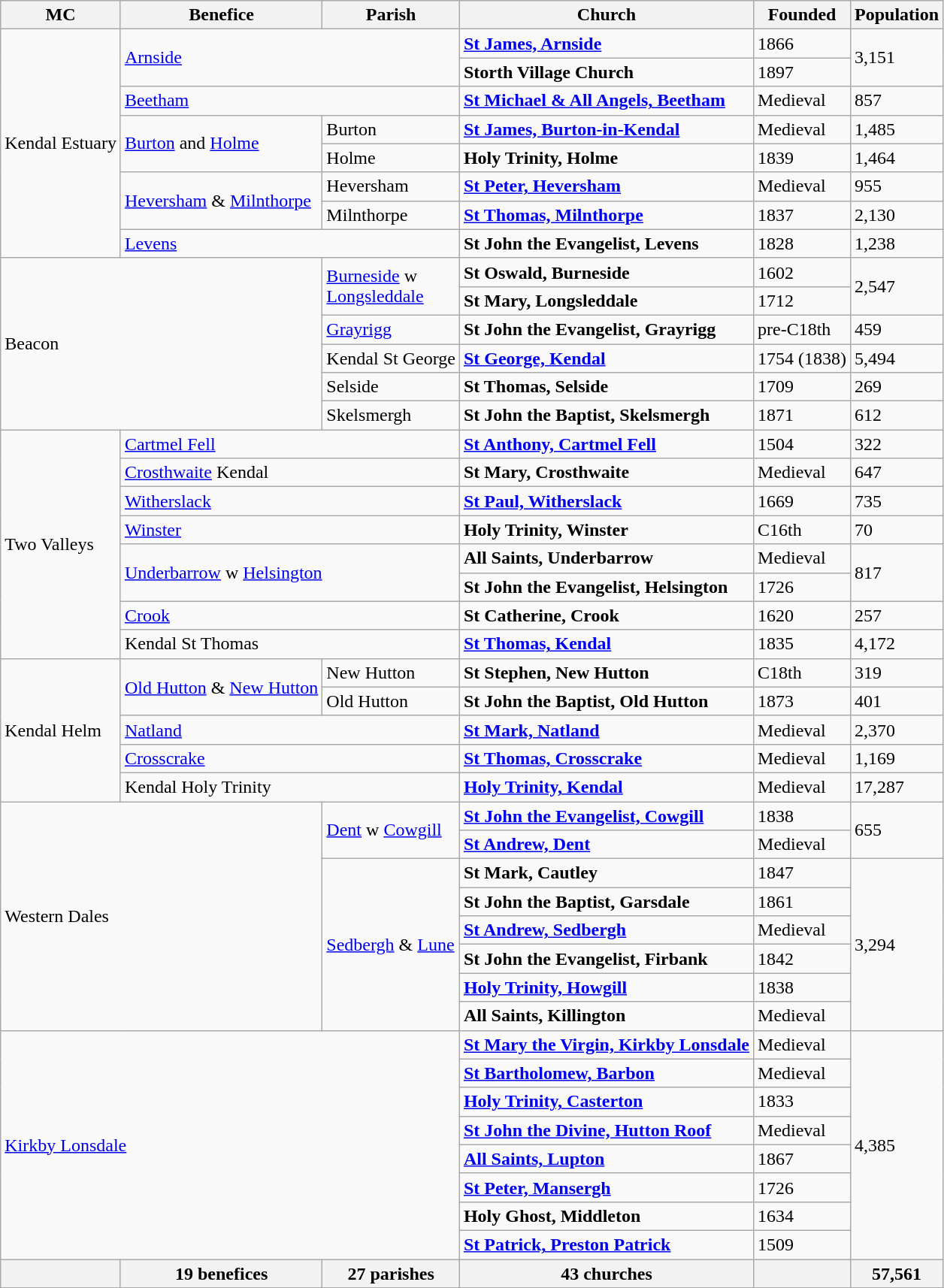<table class="wikitable">
<tr>
<th>MC</th>
<th>Benefice</th>
<th>Parish</th>
<th>Church</th>
<th>Founded</th>
<th>Population</th>
</tr>
<tr>
<td rowspan="8">Kendal Estuary</td>
<td colspan="2" rowspan="2"><a href='#'>Arnside</a></td>
<td><a href='#'><strong>St James, Arnside</strong></a></td>
<td>1866</td>
<td rowspan="2">3,151</td>
</tr>
<tr>
<td><strong>Storth Village Church</strong></td>
<td>1897</td>
</tr>
<tr>
<td colspan="2"><a href='#'>Beetham</a></td>
<td><a href='#'><strong>St Michael & All Angels, Beetham</strong></a></td>
<td>Medieval</td>
<td>857</td>
</tr>
<tr>
<td rowspan="2"><a href='#'>Burton</a> and <a href='#'>Holme</a></td>
<td>Burton</td>
<td><a href='#'><strong>St James, Burton-in-Kendal</strong></a></td>
<td>Medieval</td>
<td>1,485</td>
</tr>
<tr>
<td>Holme</td>
<td><strong>Holy Trinity, Holme</strong></td>
<td>1839</td>
<td>1,464</td>
</tr>
<tr>
<td rowspan="2"><a href='#'>Heversham</a> & <a href='#'>Milnthorpe</a></td>
<td>Heversham</td>
<td><a href='#'><strong>St Peter, Heversham</strong></a></td>
<td>Medieval</td>
<td>955</td>
</tr>
<tr>
<td>Milnthorpe</td>
<td><a href='#'><strong>St Thomas, Milnthorpe</strong></a></td>
<td>1837</td>
<td>2,130</td>
</tr>
<tr>
<td colspan="2"><a href='#'>Levens</a></td>
<td><strong>St John the Evangelist, Levens</strong></td>
<td>1828</td>
<td>1,238</td>
</tr>
<tr>
<td colspan="2" rowspan="6">Beacon</td>
<td rowspan="2"><a href='#'>Burneside</a> w<br><a href='#'>Longsleddale</a></td>
<td><strong>St Oswald, Burneside</strong></td>
<td>1602</td>
<td rowspan="2">2,547</td>
</tr>
<tr>
<td><strong>St Mary, Longsleddale</strong></td>
<td>1712</td>
</tr>
<tr>
<td><a href='#'>Grayrigg</a></td>
<td><strong>St John the Evangelist, Grayrigg</strong></td>
<td>pre-C18th</td>
<td>459</td>
</tr>
<tr>
<td>Kendal St George</td>
<td><strong><a href='#'>St George, Kendal</a></strong></td>
<td>1754 (1838)</td>
<td>5,494</td>
</tr>
<tr>
<td>Selside</td>
<td><strong>St Thomas, Selside</strong></td>
<td>1709</td>
<td>269</td>
</tr>
<tr>
<td>Skelsmergh</td>
<td><strong>St John the Baptist, Skelsmergh</strong></td>
<td>1871</td>
<td>612</td>
</tr>
<tr>
<td rowspan="8">Two Valleys</td>
<td colspan="2"><a href='#'>Cartmel Fell</a></td>
<td><a href='#'><strong>St Anthony, Cartmel Fell</strong></a></td>
<td>1504</td>
<td>322</td>
</tr>
<tr>
<td colspan="2"><a href='#'>Crosthwaite</a> Kendal</td>
<td><strong>St Mary, Crosthwaite</strong></td>
<td>Medieval</td>
<td>647</td>
</tr>
<tr>
<td colspan="2"><a href='#'>Witherslack</a></td>
<td><a href='#'><strong>St Paul, Witherslack</strong></a></td>
<td>1669</td>
<td>735</td>
</tr>
<tr>
<td colspan="2"><a href='#'>Winster</a></td>
<td><strong>Holy Trinity, Winster</strong></td>
<td>C16th</td>
<td>70</td>
</tr>
<tr>
<td colspan="2" rowspan="2"><a href='#'>Underbarrow</a> w <a href='#'>Helsington</a></td>
<td><strong>All Saints, Underbarrow</strong></td>
<td>Medieval</td>
<td rowspan="2">817</td>
</tr>
<tr>
<td><strong>St John the Evangelist, Helsington</strong></td>
<td>1726</td>
</tr>
<tr>
<td colspan="2"><a href='#'>Crook</a></td>
<td><strong>St Catherine, Crook</strong></td>
<td>1620</td>
<td>257</td>
</tr>
<tr>
<td colspan="2">Kendal St Thomas</td>
<td><a href='#'><strong>St Thomas, Kendal</strong></a></td>
<td>1835</td>
<td>4,172</td>
</tr>
<tr>
<td rowspan="5">Kendal Helm</td>
<td rowspan="2"><a href='#'>Old Hutton</a> & <a href='#'>New Hutton</a></td>
<td>New Hutton</td>
<td><strong>St Stephen, New Hutton</strong></td>
<td>C18th</td>
<td>319</td>
</tr>
<tr>
<td>Old Hutton</td>
<td><strong>St John the Baptist, Old Hutton</strong></td>
<td>1873</td>
<td>401</td>
</tr>
<tr>
<td colspan="2"><a href='#'>Natland</a></td>
<td><a href='#'><strong>St Mark, Natland</strong></a></td>
<td>Medieval</td>
<td>2,370</td>
</tr>
<tr>
<td colspan="2"><a href='#'>Crosscrake</a></td>
<td><a href='#'><strong>St Thomas, Crosscrake</strong></a></td>
<td>Medieval</td>
<td>1,169</td>
</tr>
<tr>
<td colspan="2">Kendal Holy Trinity</td>
<td><a href='#'><strong>Holy Trinity, Kendal</strong></a></td>
<td>Medieval</td>
<td>17,287</td>
</tr>
<tr>
<td colspan="2" rowspan="8">Western Dales</td>
<td rowspan="2"><a href='#'>Dent</a> w <a href='#'>Cowgill</a></td>
<td><a href='#'><strong>St John the Evangelist, Cowgill</strong></a></td>
<td>1838</td>
<td rowspan="2">655</td>
</tr>
<tr>
<td><a href='#'><strong>St Andrew, Dent</strong></a></td>
<td>Medieval</td>
</tr>
<tr>
<td rowspan="6"><a href='#'>Sedbergh</a> & <a href='#'>Lune</a></td>
<td><strong>St Mark, Cautley</strong></td>
<td>1847</td>
<td rowspan="6">3,294</td>
</tr>
<tr>
<td><strong>St John the Baptist, Garsdale</strong></td>
<td>1861</td>
</tr>
<tr>
<td><a href='#'><strong>St Andrew, Sedbergh</strong></a></td>
<td>Medieval</td>
</tr>
<tr>
<td><strong>St John the Evangelist, Firbank</strong></td>
<td>1842</td>
</tr>
<tr>
<td><a href='#'><strong>Holy Trinity, Howgill</strong></a></td>
<td>1838</td>
</tr>
<tr>
<td><strong>All Saints, Killington</strong></td>
<td>Medieval</td>
</tr>
<tr>
<td colspan="3" rowspan="8"><a href='#'>Kirkby Lonsdale</a></td>
<td><a href='#'><strong>St Mary the Virgin, Kirkby Lonsdale</strong></a></td>
<td>Medieval</td>
<td rowspan="8">4,385</td>
</tr>
<tr>
<td><a href='#'><strong>St Bartholomew, Barbon</strong></a></td>
<td>Medieval</td>
</tr>
<tr>
<td><strong><a href='#'>Holy Trinity, Casterton</a></strong></td>
<td>1833</td>
</tr>
<tr>
<td><a href='#'><strong>St John the Divine, Hutton Roof</strong></a></td>
<td>Medieval</td>
</tr>
<tr>
<td><a href='#'><strong>All Saints, Lupton</strong></a></td>
<td>1867</td>
</tr>
<tr>
<td><a href='#'><strong>St Peter, Mansergh</strong></a></td>
<td>1726</td>
</tr>
<tr>
<td><strong>Holy Ghost, Middleton</strong></td>
<td>1634</td>
</tr>
<tr>
<td><a href='#'><strong>St Patrick, Preston Patrick</strong></a></td>
<td>1509</td>
</tr>
<tr>
<th></th>
<th>19 benefices</th>
<th>27 parishes</th>
<th>43 churches</th>
<th></th>
<th>57,561</th>
</tr>
</table>
